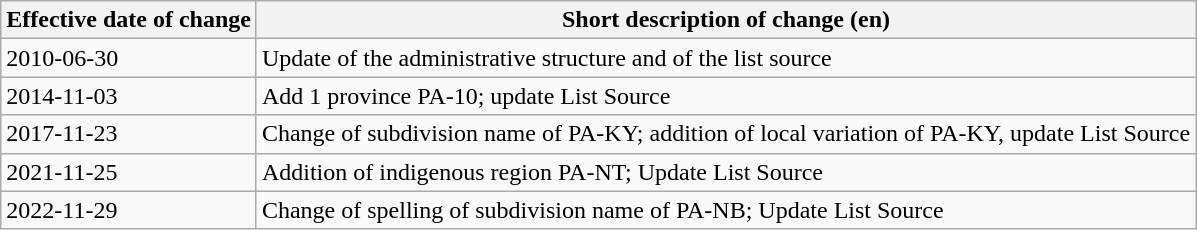<table class="wikitable">
<tr>
<th>Effective date of change</th>
<th>Short description of change (en)</th>
</tr>
<tr>
<td>2010-06-30</td>
<td>Update of the administrative structure and of the list source</td>
</tr>
<tr>
<td>2014-11-03</td>
<td>Add 1 province PA-10; update List Source</td>
</tr>
<tr>
<td>2017-11-23</td>
<td>Change of subdivision name of PA-KY; addition of local variation of PA-KY, update List Source</td>
</tr>
<tr>
<td>2021-11-25</td>
<td>Addition of indigenous region PA-NT; Update List Source</td>
</tr>
<tr>
<td>2022-11-29</td>
<td>Change of spelling of subdivision name of PA-NB; Update List Source</td>
</tr>
</table>
